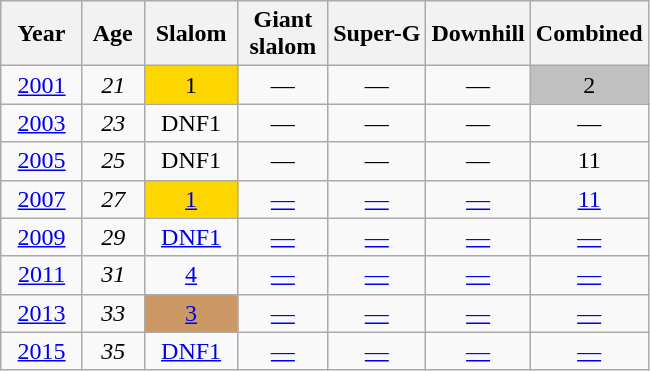<table class=wikitable style="text-align:center">
<tr>
<th>  Year  </th>
<th> Age </th>
<th> Slalom </th>
<th> Giant <br> slalom </th>
<th>Super-G</th>
<th>Downhill</th>
<th>Combined</th>
</tr>
<tr>
<td><a href='#'>2001</a></td>
<td><em>21</em></td>
<td style="background:gold;">1</td>
<td>—</td>
<td>—</td>
<td>—</td>
<td style="background:silver;">2</td>
</tr>
<tr>
<td><a href='#'>2003</a></td>
<td><em>23</em></td>
<td>DNF1</td>
<td>—</td>
<td>—</td>
<td>—</td>
<td>—</td>
</tr>
<tr>
<td><a href='#'>2005</a></td>
<td><em>25</em></td>
<td>DNF1</td>
<td>—</td>
<td>—</td>
<td>—</td>
<td>11</td>
</tr>
<tr>
<td><a href='#'>2007</a></td>
<td><em>27</em></td>
<td style="background:gold;"><a href='#'>1</a></td>
<td><a href='#'>—</a></td>
<td><a href='#'>—</a></td>
<td><a href='#'>—</a></td>
<td><a href='#'>11</a></td>
</tr>
<tr>
<td><a href='#'>2009</a></td>
<td><em>29</em></td>
<td><a href='#'>DNF1</a></td>
<td><a href='#'>—</a></td>
<td><a href='#'>—</a></td>
<td><a href='#'>—</a></td>
<td><a href='#'>—</a></td>
</tr>
<tr>
<td><a href='#'>2011</a></td>
<td><em>31</em></td>
<td><a href='#'>4</a></td>
<td><a href='#'>—</a></td>
<td><a href='#'>—</a></td>
<td><a href='#'>—</a></td>
<td><a href='#'>—</a></td>
</tr>
<tr>
<td><a href='#'>2013</a></td>
<td><em>33</em></td>
<td style="background:#c96;"><a href='#'>3</a></td>
<td><a href='#'>—</a></td>
<td><a href='#'>—</a></td>
<td><a href='#'>—</a></td>
<td><a href='#'>—</a></td>
</tr>
<tr>
<td><a href='#'>2015</a></td>
<td><em>35</em></td>
<td><a href='#'>DNF1</a></td>
<td><a href='#'>—</a></td>
<td><a href='#'>—</a></td>
<td><a href='#'>—</a></td>
<td><a href='#'>—</a></td>
</tr>
</table>
